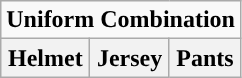<table class="wikitable">
<tr>
<td align="center" Colspan="3"><strong>Uniform Combination</strong></td>
</tr>
<tr align="center">
<th>Helmet</th>
<th>Jersey</th>
<th>Pants</th>
</tr>
</table>
